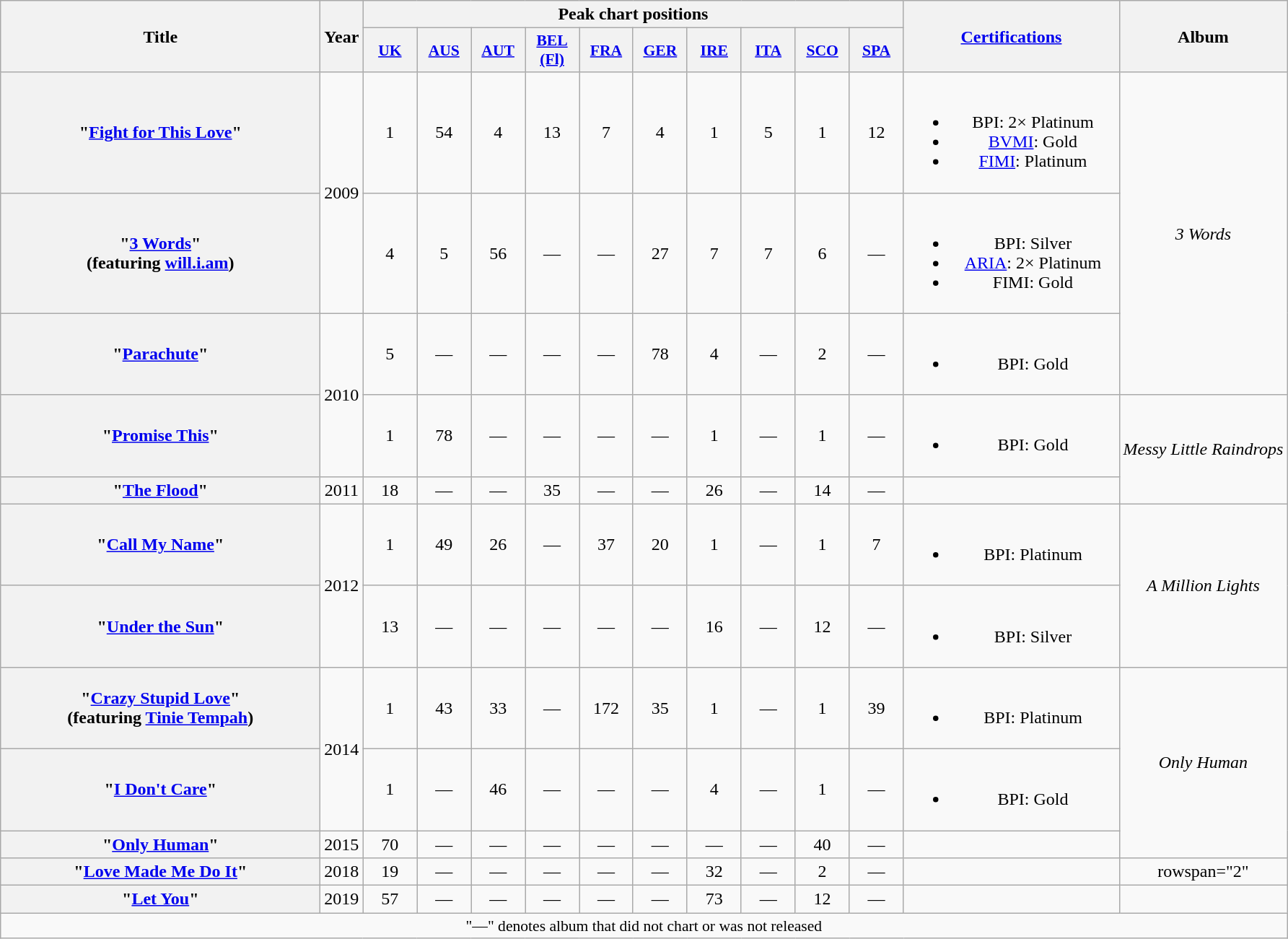<table class="wikitable plainrowheaders" style="text-align:center;">
<tr>
<th scope="col" rowspan="2" style="width:18em;">Title</th>
<th scope="col" rowspan="2">Year</th>
<th scope="col" colspan="10">Peak chart positions</th>
<th scope="col" rowspan="2" style="width:12em;"><a href='#'>Certifications</a></th>
<th scope="col" rowspan="2">Album</th>
</tr>
<tr>
<th scope="col" style="width:3em;font-size:90%;"><a href='#'>UK</a><br></th>
<th scope="col" style="width:3em;font-size:90%;"><a href='#'>AUS</a><br></th>
<th scope="col" style="width:3em;font-size:90%;"><a href='#'>AUT</a><br></th>
<th scope="col" style="width:3em;font-size:90%;"><a href='#'>BEL<br>(Fl)</a><br></th>
<th scope="col" style="width:3em;font-size:90%;"><a href='#'>FRA</a><br></th>
<th scope="col" style="width:3em;font-size:90%;"><a href='#'>GER</a><br></th>
<th scope="col" style="width:3em;font-size:90%;"><a href='#'>IRE</a><br></th>
<th scope="col" style="width:3em;font-size:90%;"><a href='#'>ITA</a><br></th>
<th scope="col" style="width:3em;font-size:90%;"><a href='#'>SCO</a><br></th>
<th scope="col" style="width:3em;font-size:90%;"><a href='#'>SPA</a><br></th>
</tr>
<tr>
<th scope="row">"<a href='#'>Fight for This Love</a>"</th>
<td rowspan="2">2009</td>
<td>1</td>
<td>54</td>
<td>4</td>
<td>13</td>
<td>7</td>
<td>4</td>
<td>1</td>
<td>5</td>
<td>1</td>
<td>12</td>
<td><br><ul><li>BPI: 2× Platinum</li><li><a href='#'>BVMI</a>: Gold</li><li><a href='#'>FIMI</a>: Platinum</li></ul></td>
<td rowspan="3"><em>3 Words</em></td>
</tr>
<tr>
<th scope="row">"<a href='#'>3 Words</a>" <br> <span>(featuring <a href='#'>will.i.am</a>)</span></th>
<td>4</td>
<td>5</td>
<td>56</td>
<td>—</td>
<td>—</td>
<td>27</td>
<td>7</td>
<td>7</td>
<td>6</td>
<td>—</td>
<td><br><ul><li>BPI: Silver</li><li><a href='#'>ARIA</a>: 2× Platinum</li><li>FIMI: Gold</li></ul></td>
</tr>
<tr>
<th scope="row">"<a href='#'>Parachute</a>"</th>
<td rowspan="2">2010</td>
<td>5</td>
<td>—</td>
<td>—</td>
<td>—</td>
<td>—</td>
<td>78</td>
<td>4</td>
<td>—</td>
<td>2</td>
<td>—</td>
<td><br><ul><li>BPI: Gold</li></ul></td>
</tr>
<tr>
<th scope="row">"<a href='#'>Promise This</a>"</th>
<td>1</td>
<td>78</td>
<td>—</td>
<td>—</td>
<td>—</td>
<td>—</td>
<td>1</td>
<td>—</td>
<td>1</td>
<td>—</td>
<td><br><ul><li>BPI: Gold</li></ul></td>
<td rowspan="2"><em>Messy Little Raindrops</em></td>
</tr>
<tr>
<th scope="row">"<a href='#'>The Flood</a>"</th>
<td>2011</td>
<td>18</td>
<td>—</td>
<td>—</td>
<td>35</td>
<td>—</td>
<td>—</td>
<td>26</td>
<td>—</td>
<td>14</td>
<td>—</td>
<td></td>
</tr>
<tr>
<th scope="row">"<a href='#'>Call My Name</a>"</th>
<td rowspan="2">2012</td>
<td>1</td>
<td>49</td>
<td>26</td>
<td>—</td>
<td>37</td>
<td>20</td>
<td>1</td>
<td>—</td>
<td>1</td>
<td>7</td>
<td><br><ul><li>BPI: Platinum</li></ul></td>
<td rowspan="2"><em>A Million Lights</em></td>
</tr>
<tr>
<th scope="row">"<a href='#'>Under the Sun</a>"</th>
<td>13</td>
<td>—</td>
<td>—</td>
<td>—</td>
<td>—</td>
<td>—</td>
<td>16</td>
<td>—</td>
<td>12</td>
<td>—</td>
<td><br><ul><li>BPI: Silver</li></ul></td>
</tr>
<tr>
<th scope="row">"<a href='#'>Crazy Stupid Love</a>" <br> <span>(featuring <a href='#'>Tinie Tempah</a>)</span></th>
<td rowspan="2">2014</td>
<td>1</td>
<td>43</td>
<td>33</td>
<td>—</td>
<td>172</td>
<td>35</td>
<td>1</td>
<td>—</td>
<td>1</td>
<td>39</td>
<td><br><ul><li>BPI: Platinum</li></ul></td>
<td rowspan="3"><em>Only Human</em></td>
</tr>
<tr>
<th scope="row">"<a href='#'>I Don't Care</a>"</th>
<td>1</td>
<td>—</td>
<td>46</td>
<td>—</td>
<td>—</td>
<td>—</td>
<td>4</td>
<td>—</td>
<td>1</td>
<td>—</td>
<td><br><ul><li>BPI: Gold</li></ul></td>
</tr>
<tr>
<th scope="row">"<a href='#'>Only Human</a>"</th>
<td>2015</td>
<td>70</td>
<td>—</td>
<td>—</td>
<td>—</td>
<td>—</td>
<td>—</td>
<td>—</td>
<td>—</td>
<td>40</td>
<td>—</td>
<td></td>
</tr>
<tr>
<th scope="row">"<a href='#'>Love Made Me Do It</a>"</th>
<td>2018</td>
<td>19</td>
<td>—</td>
<td>—</td>
<td>—</td>
<td>—</td>
<td>—</td>
<td>32</td>
<td>—</td>
<td>2</td>
<td>—</td>
<td></td>
<td>rowspan="2" </td>
</tr>
<tr>
<th scope="row">"<a href='#'>Let You</a>"</th>
<td>2019</td>
<td>57</td>
<td>—</td>
<td>—</td>
<td>—</td>
<td>—</td>
<td>—</td>
<td>73</td>
<td>—</td>
<td>12</td>
<td>—</td>
<td></td>
</tr>
<tr>
<td colspan="14" style="font-size:90%">"—" denotes album that did not chart or was not released</td>
</tr>
</table>
